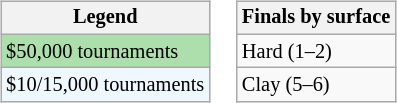<table>
<tr valign=top>
<td><br><table class=wikitable style="font-size:85%">
<tr>
<th>Legend</th>
</tr>
<tr style="background:#addfad;">
<td>$50,000 tournaments</td>
</tr>
<tr style="background:#f0f8ff;">
<td>$10/15,000 tournaments</td>
</tr>
</table>
</td>
<td><br><table class=wikitable style="font-size:85%">
<tr>
<th>Finals by surface</th>
</tr>
<tr>
<td>Hard (1–2)</td>
</tr>
<tr>
<td>Clay (5–6)</td>
</tr>
</table>
</td>
</tr>
</table>
